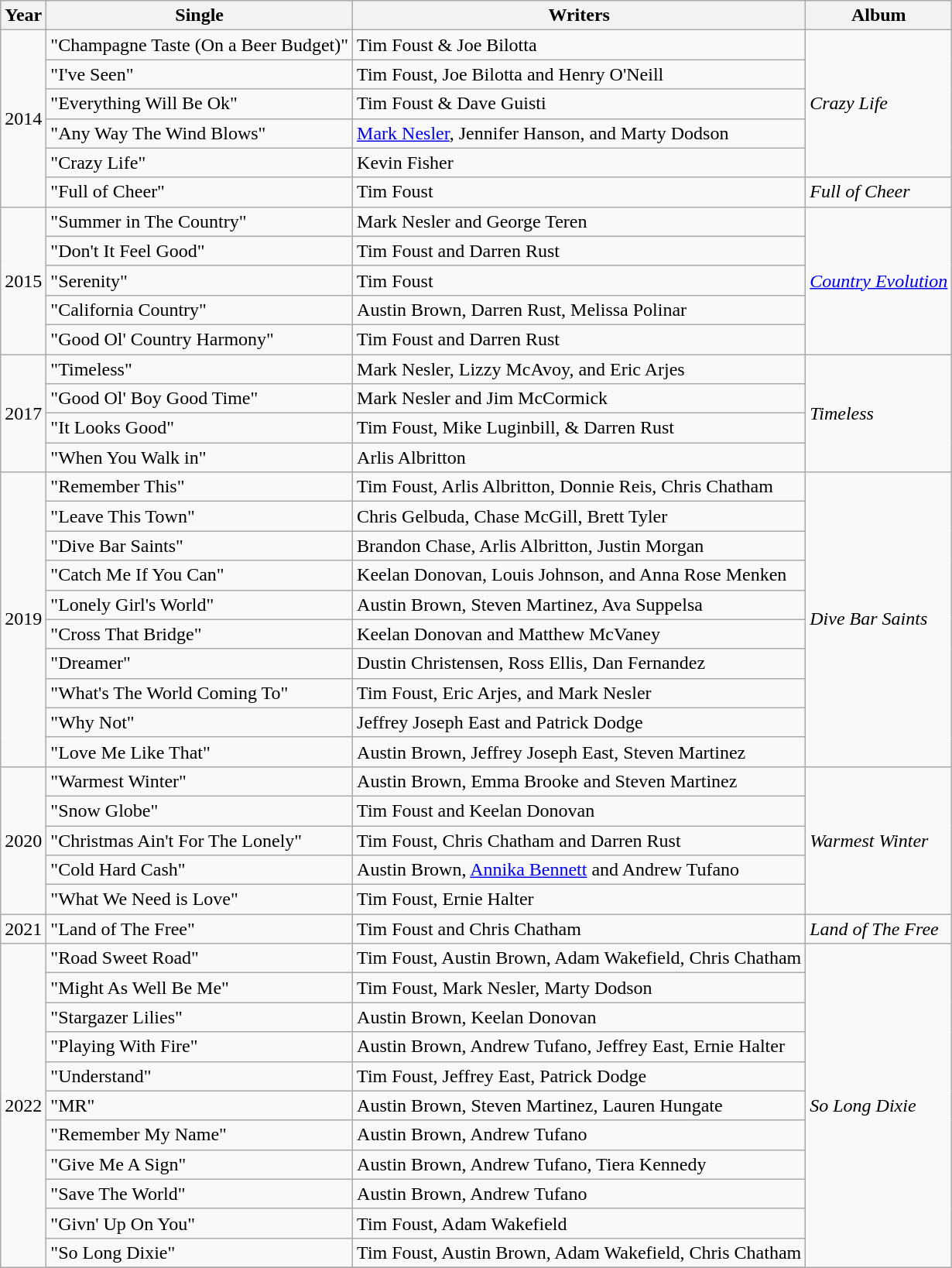<table class="wikitable">
<tr>
<th>Year</th>
<th>Single</th>
<th>Writers</th>
<th>Album</th>
</tr>
<tr>
<td rowspan=6>2014</td>
<td>"Champagne Taste (On a Beer Budget)"</td>
<td>Tim Foust & Joe Bilotta</td>
<td rowspan=5><em>Crazy Life</em></td>
</tr>
<tr>
<td>"I've Seen"</td>
<td>Tim Foust, Joe Bilotta and Henry O'Neill</td>
</tr>
<tr>
<td>"Everything Will Be Ok"</td>
<td>Tim Foust & Dave Guisti</td>
</tr>
<tr>
<td>"Any Way The Wind Blows"</td>
<td><a href='#'>Mark Nesler</a>, Jennifer Hanson, and Marty Dodson</td>
</tr>
<tr>
<td>"Crazy Life"</td>
<td>Kevin Fisher</td>
</tr>
<tr>
<td>"Full of Cheer"</td>
<td>Tim Foust</td>
<td><em>Full of Cheer</em></td>
</tr>
<tr>
<td rowspan=5>2015</td>
<td>"Summer in The Country"</td>
<td>Mark Nesler and George Teren</td>
<td rowspan=5><em><a href='#'>Country Evolution</a></em></td>
</tr>
<tr>
<td>"Don't It Feel Good"</td>
<td>Tim Foust and Darren Rust</td>
</tr>
<tr>
<td>"Serenity"</td>
<td>Tim Foust</td>
</tr>
<tr>
<td>"California Country"</td>
<td>Austin Brown, Darren Rust, Melissa Polinar</td>
</tr>
<tr>
<td>"Good Ol' Country Harmony"</td>
<td>Tim Foust and Darren Rust</td>
</tr>
<tr>
<td rowspan=4>2017</td>
<td>"Timeless"</td>
<td>Mark Nesler, Lizzy McAvoy, and Eric Arjes</td>
<td rowspan=4><em>Timeless</em></td>
</tr>
<tr>
<td>"Good Ol' Boy Good Time"</td>
<td>Mark Nesler and Jim McCormick</td>
</tr>
<tr>
<td>"It Looks Good"</td>
<td>Tim Foust, Mike Luginbill, & Darren Rust</td>
</tr>
<tr>
<td>"When You Walk in"</td>
<td>Arlis Albritton</td>
</tr>
<tr>
<td rowspan=10>2019</td>
<td>"Remember This"</td>
<td>Tim Foust, Arlis Albritton, Donnie Reis, Chris Chatham</td>
<td rowspan=10><em>Dive Bar Saints</em></td>
</tr>
<tr>
<td>"Leave This Town"</td>
<td>Chris Gelbuda, Chase McGill, Brett Tyler</td>
</tr>
<tr>
<td>"Dive Bar Saints"</td>
<td>Brandon Chase, Arlis Albritton, Justin Morgan</td>
</tr>
<tr>
<td>"Catch Me If You Can"</td>
<td>Keelan Donovan, Louis Johnson, and Anna Rose Menken</td>
</tr>
<tr>
<td>"Lonely Girl's World"</td>
<td>Austin Brown, Steven Martinez, Ava Suppelsa</td>
</tr>
<tr>
<td>"Cross That Bridge"</td>
<td>Keelan Donovan and Matthew McVaney</td>
</tr>
<tr>
<td>"Dreamer"</td>
<td>Dustin Christensen, Ross Ellis, Dan Fernandez</td>
</tr>
<tr>
<td>"What's The World Coming To"</td>
<td>Tim Foust, Eric Arjes, and Mark Nesler</td>
</tr>
<tr>
<td>"Why Not"</td>
<td>Jeffrey Joseph East and Patrick Dodge</td>
</tr>
<tr>
<td>"Love Me Like That"</td>
<td>Austin Brown, Jeffrey Joseph East, Steven Martinez</td>
</tr>
<tr>
<td rowspan=5>2020</td>
<td>"Warmest Winter"</td>
<td>Austin Brown, Emma Brooke and Steven Martinez</td>
<td rowspan=5><em>Warmest Winter</em></td>
</tr>
<tr>
<td>"Snow Globe"</td>
<td>Tim Foust and Keelan Donovan</td>
</tr>
<tr>
<td>"Christmas Ain't For The Lonely"</td>
<td>Tim Foust, Chris Chatham and Darren Rust</td>
</tr>
<tr>
<td>"Cold Hard Cash"</td>
<td>Austin Brown, <a href='#'>Annika Bennett</a> and Andrew Tufano</td>
</tr>
<tr>
<td>"What We Need is Love"</td>
<td>Tim Foust, Ernie Halter</td>
</tr>
<tr>
<td>2021</td>
<td>"Land of The Free"</td>
<td>Tim Foust and Chris Chatham</td>
<td><em>Land of The Free</em></td>
</tr>
<tr>
<td rowspan="12">2022</td>
<td>"Road Sweet Road"</td>
<td>Tim Foust, Austin Brown, Adam Wakefield, Chris Chatham</td>
<td rowspan="12"><em>So Long Dixie</em></td>
</tr>
<tr>
<td>"Might As Well Be Me"</td>
<td>Tim Foust, Mark Nesler, Marty Dodson</td>
</tr>
<tr>
<td>"Stargazer Lilies"</td>
<td>Austin Brown, Keelan Donovan</td>
</tr>
<tr>
<td>"Playing With Fire"</td>
<td>Austin Brown, Andrew Tufano, Jeffrey East, Ernie Halter</td>
</tr>
<tr>
<td>"Understand"</td>
<td>Tim Foust, Jeffrey East, Patrick Dodge</td>
</tr>
<tr>
<td>"MR"</td>
<td>Austin Brown, Steven Martinez, Lauren Hungate</td>
</tr>
<tr>
<td>"Remember My Name"</td>
<td>Austin Brown, Andrew Tufano</td>
</tr>
<tr>
<td>"Give Me A Sign"</td>
<td>Austin Brown, Andrew Tufano, Tiera Kennedy</td>
</tr>
<tr>
<td>"Save The World"</td>
<td>Austin Brown, Andrew Tufano</td>
</tr>
<tr>
<td>"Givn' Up On You"</td>
<td>Tim Foust, Adam Wakefield</td>
</tr>
<tr>
<td>"So Long Dixie"</td>
<td>Tim Foust, Austin Brown, Adam Wakefield, Chris Chatham</td>
</tr>
<tr>
</tr>
</table>
